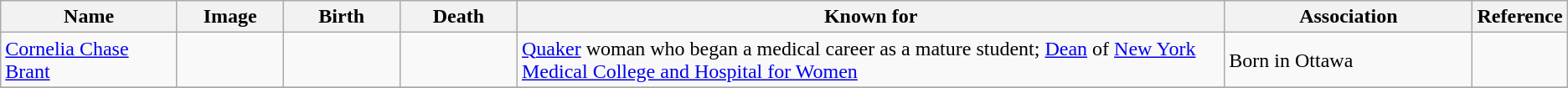<table class="wikitable sortable">
<tr>
<th scope="col" width="140">Name</th>
<th scope="col" width="80" class="unsortable">Image</th>
<th scope="col" width="90">Birth</th>
<th scope="col" width="90">Death</th>
<th scope="col" width="600" class="unsortable">Known for</th>
<th scope="col" width="200" class="unsortable">Association</th>
<th scope="col" width="30" class="unsortable">Reference</th>
</tr>
<tr>
<td><a href='#'>Cornelia Chase Brant</a></td>
<td></td>
<td align=right></td>
<td align=right></td>
<td><a href='#'>Quaker</a> woman who began a medical career as a mature student; <a href='#'>Dean</a> of <a href='#'>New York Medical College and Hospital for Women</a></td>
<td>Born in Ottawa</td>
<td></td>
</tr>
<tr>
</tr>
</table>
